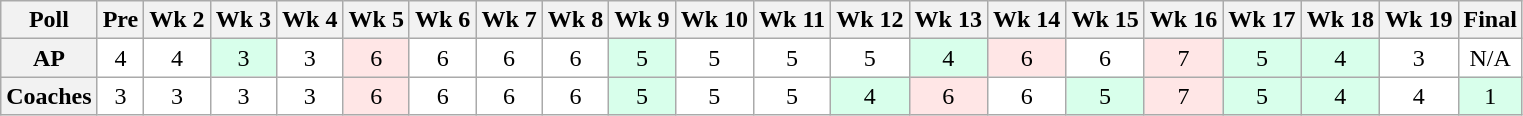<table class="wikitable" style="white-space:nowrap;">
<tr>
<th>Poll</th>
<th>Pre</th>
<th>Wk 2</th>
<th>Wk 3</th>
<th>Wk 4</th>
<th>Wk 5</th>
<th>Wk 6</th>
<th>Wk 7</th>
<th>Wk 8</th>
<th>Wk 9</th>
<th>Wk 10</th>
<th>Wk 11</th>
<th>Wk 12</th>
<th>Wk 13</th>
<th>Wk 14</th>
<th>Wk 15</th>
<th>Wk 16</th>
<th>Wk 17</th>
<th>Wk 18</th>
<th>Wk 19</th>
<th>Final</th>
</tr>
<tr style="text-align:center;">
<th>AP</th>
<td style="background:#FFF;">4</td>
<td style="background:#FFF;">4</td>
<td style="background:#D8FFEB;">3</td>
<td style="background:#FFF;">3</td>
<td style="background:#FFE6E6;">6</td>
<td style="background:#FFF;">6</td>
<td style="background:#FFF;">6</td>
<td style="background:#FFF;">6</td>
<td style="background:#D8FFEB;">5</td>
<td style="background:#FFF;">5</td>
<td style="background:#FFF;">5</td>
<td style="background:#FFF;">5</td>
<td style="background:#D8FFEB;">4</td>
<td style="background:#FFE6E6;">6</td>
<td style="background:#FFF;">6</td>
<td style="background:#FFE6E6;">7</td>
<td style="background:#D8FFEB;">5</td>
<td style="background:#D8FFEB;">4</td>
<td style="background:#FFF;">3</td>
<td style="background:#FFF;">N/A</td>
</tr>
<tr style="text-align:center;">
<th>Coaches</th>
<td style="background:#FFF;">3</td>
<td style="background:#FFF;">3</td>
<td style="background:#FFF;">3</td>
<td style="background:#FFF;">3</td>
<td style="background:#FFE6E6;">6</td>
<td style="background:#FFF;">6</td>
<td style="background:#FFF;">6</td>
<td style="background:#FFF;">6</td>
<td style="background:#D8FFEB;">5</td>
<td style="background:#FFF;">5</td>
<td style="background:#FFF;">5</td>
<td style="background:#D8FFEB;">4</td>
<td style="background:#FFE6E6;">6</td>
<td style="background:#FFF;">6</td>
<td style="background:#D8FFEB;">5</td>
<td style="background:#FFE6E6;">7</td>
<td style="background:#D8FFEB;">5</td>
<td style="background:#D8FFEB;">4</td>
<td style="background:#FFF;">4</td>
<td style="background:#D8FFEB;">1</td>
</tr>
</table>
